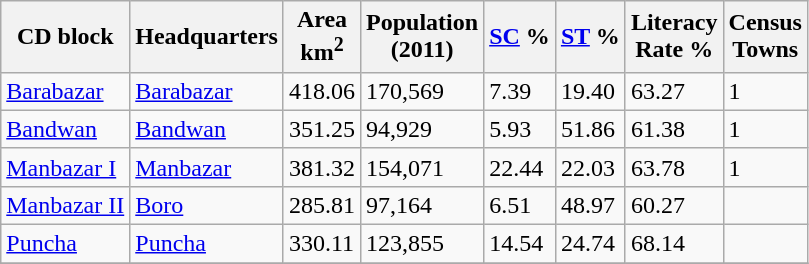<table class="wikitable sortable">
<tr>
<th>CD block</th>
<th>Headquarters</th>
<th>Area<br>km<sup>2</sup></th>
<th>Population<br>(2011)</th>
<th><a href='#'>SC</a> %</th>
<th><a href='#'>ST</a> %</th>
<th>Literacy<br> Rate %</th>
<th>Census<br>Towns</th>
</tr>
<tr>
<td><a href='#'>Barabazar</a></td>
<td><a href='#'>Barabazar</a></td>
<td>418.06</td>
<td>170,569</td>
<td>7.39</td>
<td>19.40</td>
<td>63.27</td>
<td>1</td>
</tr>
<tr>
<td><a href='#'>Bandwan</a></td>
<td><a href='#'>Bandwan</a></td>
<td>351.25</td>
<td>94,929</td>
<td>5.93</td>
<td>51.86</td>
<td>61.38</td>
<td>1</td>
</tr>
<tr>
<td><a href='#'>Manbazar I</a></td>
<td><a href='#'>Manbazar</a></td>
<td>381.32</td>
<td>154,071</td>
<td>22.44</td>
<td>22.03</td>
<td>63.78</td>
<td>1</td>
</tr>
<tr>
<td><a href='#'>Manbazar II</a></td>
<td><a href='#'>Boro</a></td>
<td>285.81</td>
<td>97,164</td>
<td>6.51</td>
<td>48.97</td>
<td>60.27</td>
<td></td>
</tr>
<tr>
<td><a href='#'>Puncha</a></td>
<td><a href='#'>Puncha</a></td>
<td>330.11</td>
<td>123,855</td>
<td>14.54</td>
<td>24.74</td>
<td>68.14</td>
<td></td>
</tr>
<tr>
</tr>
</table>
